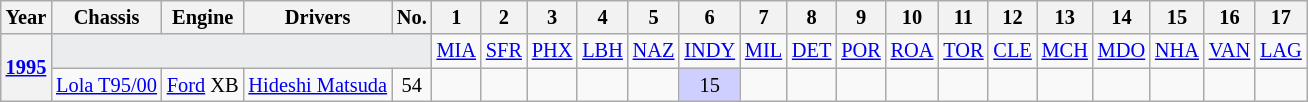<table class="wikitable" style="text-align:center; font-size:85%">
<tr>
<th>Year</th>
<th>Chassis</th>
<th>Engine</th>
<th>Drivers</th>
<th>No.</th>
<th>1</th>
<th>2</th>
<th>3</th>
<th>4</th>
<th>5</th>
<th>6</th>
<th>7</th>
<th>8</th>
<th>9</th>
<th>10</th>
<th>11</th>
<th>12</th>
<th>13</th>
<th>14</th>
<th>15</th>
<th>16</th>
<th>17</th>
</tr>
<tr>
<th rowspan=2><a href='#'>1995</a></th>
<td colspan=4 style="background:#EBECEE;"></td>
<td><a href='#'>MIA</a></td>
<td><a href='#'>SFR</a></td>
<td><a href='#'>PHX</a></td>
<td><a href='#'>LBH</a></td>
<td><a href='#'>NAZ</a></td>
<td><a href='#'>INDY</a></td>
<td><a href='#'>MIL</a></td>
<td><a href='#'>DET</a></td>
<td><a href='#'>POR</a></td>
<td><a href='#'>ROA</a></td>
<td><a href='#'>TOR</a></td>
<td><a href='#'>CLE</a></td>
<td><a href='#'>MCH</a></td>
<td><a href='#'>MDO</a></td>
<td><a href='#'>NHA</a></td>
<td><a href='#'>VAN</a></td>
<td><a href='#'>LAG</a></td>
</tr>
<tr>
<td><a href='#'>Lola T95/00</a></td>
<td><a href='#'>Ford</a> XB</td>
<td align=left> <a href='#'>Hideshi Matsuda</a></td>
<td>54</td>
<td></td>
<td></td>
<td></td>
<td></td>
<td></td>
<td style="background:#cfcfff;">15</td>
<td></td>
<td></td>
<td></td>
<td></td>
<td></td>
<td></td>
<td></td>
<td></td>
<td></td>
<td></td>
<td></td>
</tr>
</table>
